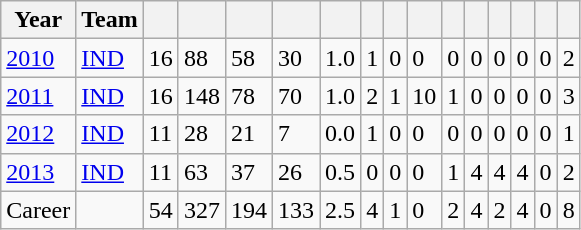<table class="wikitable sortable">
<tr>
<th>Year</th>
<th>Team</th>
<th></th>
<th></th>
<th></th>
<th></th>
<th></th>
<th></th>
<th></th>
<th></th>
<th></th>
<th></th>
<th></th>
<th></th>
<th></th>
<th></th>
</tr>
<tr>
<td><a href='#'>2010</a></td>
<td><a href='#'>IND</a></td>
<td>16</td>
<td>88</td>
<td>58</td>
<td>30</td>
<td>1.0</td>
<td>1</td>
<td>0</td>
<td>0</td>
<td>0</td>
<td>0</td>
<td>0</td>
<td>0</td>
<td>0</td>
<td>2</td>
</tr>
<tr>
<td><a href='#'>2011</a></td>
<td><a href='#'>IND</a></td>
<td>16</td>
<td>148</td>
<td>78</td>
<td>70</td>
<td>1.0</td>
<td>2</td>
<td>1</td>
<td>10</td>
<td>1</td>
<td>0</td>
<td>0</td>
<td>0</td>
<td>0</td>
<td>3</td>
</tr>
<tr>
<td><a href='#'>2012</a></td>
<td><a href='#'>IND</a></td>
<td>11</td>
<td>28</td>
<td>21</td>
<td>7</td>
<td>0.0</td>
<td>1</td>
<td>0</td>
<td>0</td>
<td>0</td>
<td>0</td>
<td>0</td>
<td>0</td>
<td>0</td>
<td>1</td>
</tr>
<tr>
<td><a href='#'>2013</a></td>
<td><a href='#'>IND</a></td>
<td>11</td>
<td>63</td>
<td>37</td>
<td>26</td>
<td>0.5</td>
<td>0</td>
<td>0</td>
<td>0</td>
<td>1</td>
<td>4</td>
<td>4</td>
<td>4</td>
<td>0</td>
<td>2</td>
</tr>
<tr class="sortbottom">
<td>Career</td>
<td></td>
<td>54</td>
<td>327</td>
<td>194</td>
<td>133</td>
<td>2.5</td>
<td>4</td>
<td>1</td>
<td>0</td>
<td>2</td>
<td>4</td>
<td>2</td>
<td>4</td>
<td>0</td>
<td>8</td>
</tr>
</table>
